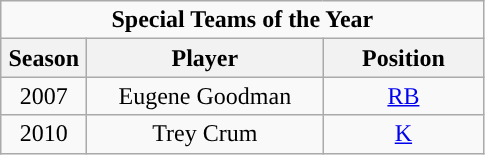<table class="wikitable sortable" style="text-align:center">
<tr>
<td colspan="4"><strong>Special Teams of the Year</strong></td>
</tr>
<tr>
<th style="width:50px; ">Season</th>
<th style="width:150px; ">Player</th>
<th style="width:100px; ">Position</th>
</tr>
<tr>
<td>2007</td>
<td>Eugene Goodman</td>
<td><a href='#'>RB</a></td>
</tr>
<tr>
<td>2010</td>
<td>Trey Crum</td>
<td><a href='#'>K</a></td>
</tr>
</table>
